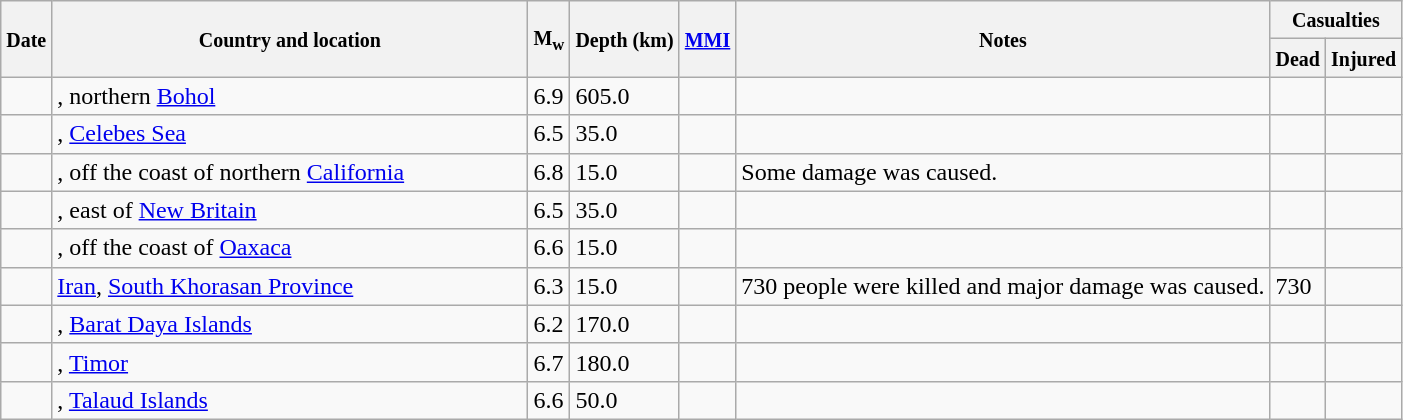<table class="wikitable sortable sort-under" style="border:1px black; margin-left:1em;">
<tr>
<th rowspan="2"><small>Date</small></th>
<th rowspan="2" style="width: 310px"><small>Country and location</small></th>
<th rowspan="2"><small>M<sub>w</sub></small></th>
<th rowspan="2"><small>Depth (km)</small></th>
<th rowspan="2"><small><a href='#'>MMI</a></small></th>
<th rowspan="2" class="unsortable"><small>Notes</small></th>
<th colspan="2"><small>Casualties</small></th>
</tr>
<tr>
<th><small>Dead</small></th>
<th><small>Injured</small></th>
</tr>
<tr>
<td></td>
<td>, northern <a href='#'>Bohol</a></td>
<td>6.9</td>
<td>605.0</td>
<td></td>
<td></td>
<td></td>
<td></td>
</tr>
<tr>
<td></td>
<td>, <a href='#'>Celebes Sea</a></td>
<td>6.5</td>
<td>35.0</td>
<td></td>
<td></td>
<td></td>
<td></td>
</tr>
<tr>
<td></td>
<td>, off the coast of northern <a href='#'>California</a></td>
<td>6.8</td>
<td>15.0</td>
<td></td>
<td>Some damage was caused.</td>
<td></td>
<td></td>
</tr>
<tr>
<td></td>
<td>, east of <a href='#'>New Britain</a></td>
<td>6.5</td>
<td>35.0</td>
<td></td>
<td></td>
<td></td>
<td></td>
</tr>
<tr>
<td></td>
<td>, off the coast of <a href='#'>Oaxaca</a></td>
<td>6.6</td>
<td>15.0</td>
<td></td>
<td></td>
<td></td>
<td></td>
</tr>
<tr>
<td></td>
<td> <a href='#'>Iran</a>, <a href='#'>South Khorasan Province</a></td>
<td>6.3</td>
<td>15.0</td>
<td></td>
<td>730 people were killed and major damage was caused.</td>
<td>730</td>
<td></td>
</tr>
<tr>
<td></td>
<td>, <a href='#'>Barat Daya Islands</a></td>
<td>6.2</td>
<td>170.0</td>
<td></td>
<td></td>
<td></td>
<td></td>
</tr>
<tr>
<td></td>
<td>, <a href='#'>Timor</a></td>
<td>6.7</td>
<td>180.0</td>
<td></td>
<td></td>
<td></td>
<td></td>
</tr>
<tr>
<td></td>
<td>, <a href='#'>Talaud Islands</a></td>
<td>6.6</td>
<td>50.0</td>
<td></td>
<td></td>
<td></td>
<td></td>
</tr>
</table>
